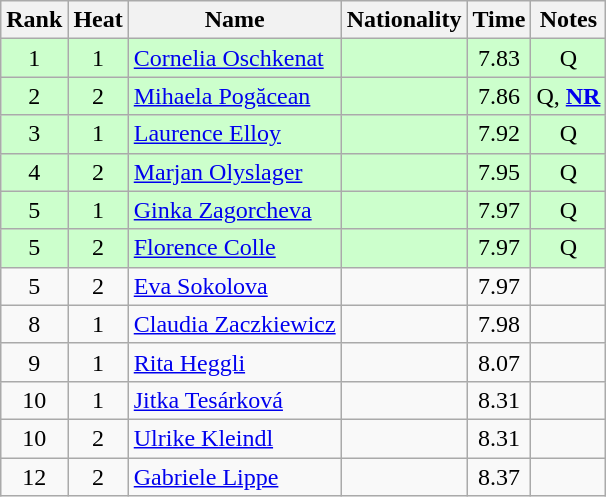<table class="wikitable sortable" style="text-align:center">
<tr>
<th>Rank</th>
<th>Heat</th>
<th>Name</th>
<th>Nationality</th>
<th>Time</th>
<th>Notes</th>
</tr>
<tr bgcolor=ccffcc>
<td>1</td>
<td>1</td>
<td align="left"><a href='#'>Cornelia Oschkenat</a></td>
<td align=left></td>
<td>7.83</td>
<td>Q</td>
</tr>
<tr bgcolor=ccffcc>
<td>2</td>
<td>2</td>
<td align="left"><a href='#'>Mihaela Pogăcean</a></td>
<td align=left></td>
<td>7.86</td>
<td>Q, <strong><a href='#'>NR</a></strong></td>
</tr>
<tr bgcolor=ccffcc>
<td>3</td>
<td>1</td>
<td align="left"><a href='#'>Laurence Elloy</a></td>
<td align=left></td>
<td>7.92</td>
<td>Q</td>
</tr>
<tr bgcolor=ccffcc>
<td>4</td>
<td>2</td>
<td align="left"><a href='#'>Marjan Olyslager</a></td>
<td align=left></td>
<td>7.95</td>
<td>Q</td>
</tr>
<tr bgcolor=ccffcc>
<td>5</td>
<td>1</td>
<td align="left"><a href='#'>Ginka Zagorcheva</a></td>
<td align=left></td>
<td>7.97</td>
<td>Q</td>
</tr>
<tr bgcolor=ccffcc>
<td>5</td>
<td>2</td>
<td align="left"><a href='#'>Florence Colle</a></td>
<td align=left></td>
<td>7.97</td>
<td>Q</td>
</tr>
<tr>
<td>5</td>
<td>2</td>
<td align="left"><a href='#'>Eva Sokolova</a></td>
<td align=left></td>
<td>7.97</td>
<td></td>
</tr>
<tr>
<td>8</td>
<td>1</td>
<td align="left"><a href='#'>Claudia Zaczkiewicz</a></td>
<td align=left></td>
<td>7.98</td>
<td></td>
</tr>
<tr>
<td>9</td>
<td>1</td>
<td align="left"><a href='#'>Rita Heggli</a></td>
<td align=left></td>
<td>8.07</td>
<td></td>
</tr>
<tr>
<td>10</td>
<td>1</td>
<td align="left"><a href='#'>Jitka Tesárková</a></td>
<td align=left></td>
<td>8.31</td>
<td></td>
</tr>
<tr>
<td>10</td>
<td>2</td>
<td align="left"><a href='#'>Ulrike Kleindl</a></td>
<td align=left></td>
<td>8.31</td>
<td></td>
</tr>
<tr>
<td>12</td>
<td>2</td>
<td align="left"><a href='#'>Gabriele Lippe</a></td>
<td align=left></td>
<td>8.37</td>
<td></td>
</tr>
</table>
